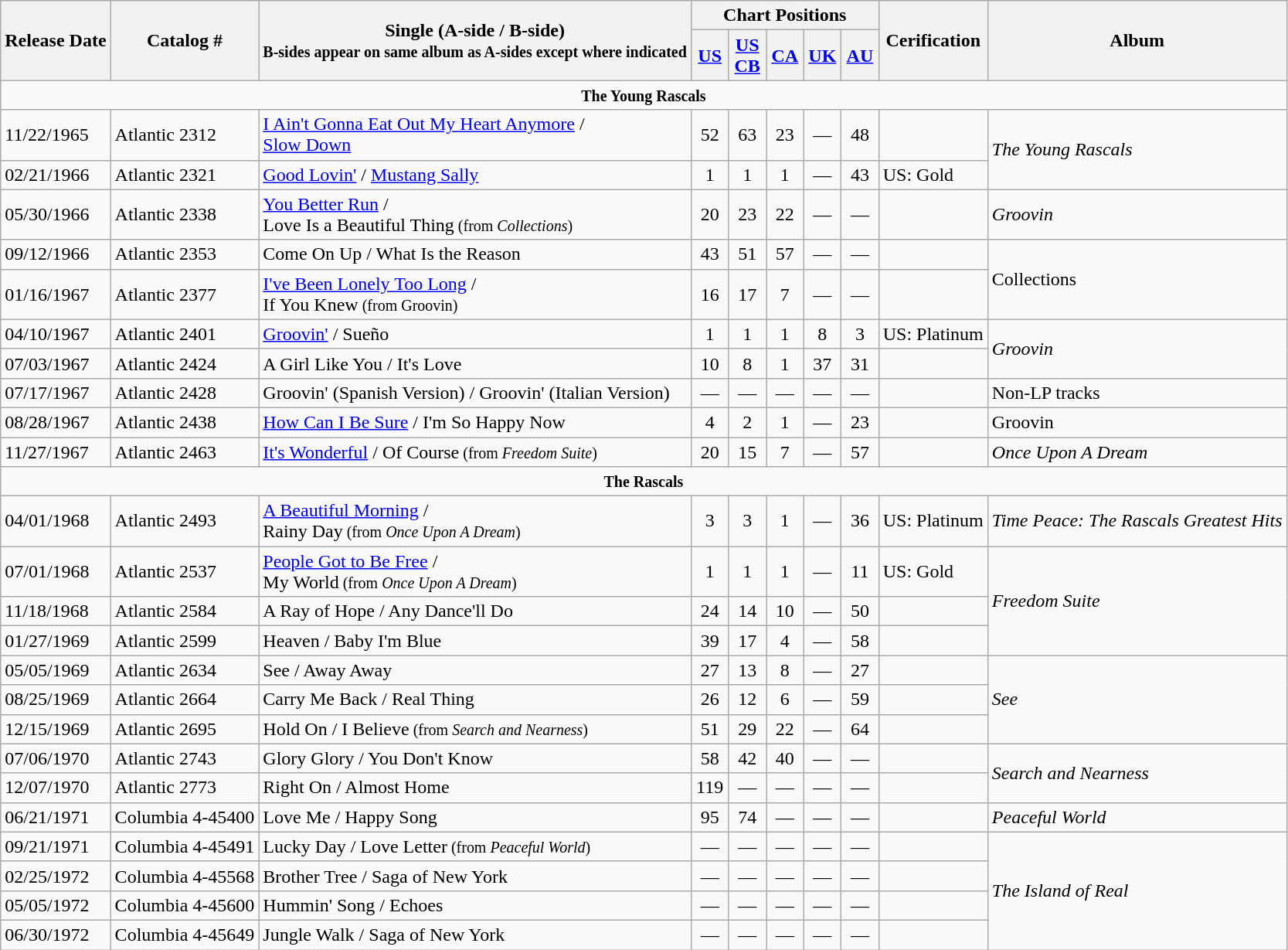<table class="wikitable">
<tr>
<th rowspan="2">Release Date</th>
<th rowspan="2">Catalog #</th>
<th rowspan="2">Single (A-side / B-side)<br><small>B-sides appear on same album as A-sides except where indicated</small></th>
<th colspan="5">Chart Positions</th>
<th rowspan="2">Cerification</th>
<th rowspan="2">Album</th>
</tr>
<tr>
<th width="25"><a href='#'>US</a></th>
<th width="25"><a href='#'>US<br>CB</a></th>
<th width="25"><a href='#'>CA</a></th>
<th width="25"><a href='#'>UK</a></th>
<th width="25"><a href='#'>AU</a></th>
</tr>
<tr>
<td colspan="10" align="center"><small><strong>The Young Rascals</strong></small></td>
</tr>
<tr>
<td>11/22/1965</td>
<td>Atlantic 2312</td>
<td><a href='#'>I Ain't Gonna Eat Out My Heart Anymore</a> /<br> <a href='#'>Slow Down</a></td>
<td style="text-align:center;">52</td>
<td style="text-align:center;">63</td>
<td style="text-align:center;">23</td>
<td style="text-align:center;">—</td>
<td style="text-align:center;">48</td>
<td></td>
<td rowspan="2"><em>The Young Rascals</em></td>
</tr>
<tr>
<td>02/21/1966</td>
<td>Atlantic 2321</td>
<td><a href='#'>Good Lovin'</a> / <a href='#'>Mustang Sally</a></td>
<td style="text-align:center;">1</td>
<td style="text-align:center;">1</td>
<td style="text-align:center;">1</td>
<td style="text-align:center;">—</td>
<td style="text-align:center;">43</td>
<td>US: Gold</td>
</tr>
<tr>
<td>05/30/1966</td>
<td>Atlantic 2338</td>
<td><a href='#'>You Better Run</a> /<br> Love Is a Beautiful Thing<small> (from <em>Collections</em>)</small></td>
<td style="text-align:center;">20</td>
<td style="text-align:center;">23</td>
<td style="text-align:center;">22</td>
<td style="text-align:center;">—</td>
<td style="text-align:center;">—</td>
<td></td>
<td><em>Groovin<strong></td>
</tr>
<tr>
<td>09/12/1966</td>
<td>Atlantic 2353</td>
<td>Come On Up / What Is the Reason</td>
<td style="text-align:center;">43</td>
<td style="text-align:center;">51</td>
<td style="text-align:center;">57</td>
<td style="text-align:center;">—</td>
<td style="text-align:center;">—</td>
<td></td>
<td rowspan="2"></em>Collections<em></td>
</tr>
<tr>
<td>01/16/1967</td>
<td>Atlantic 2377</td>
<td><a href='#'>I've Been Lonely Too Long</a> /<br> If You Knew<small> (from </em>Groovin</strong>)</small></td>
<td style="text-align:center;">16</td>
<td style="text-align:center;">17</td>
<td style="text-align:center;">7</td>
<td style="text-align:center;">—</td>
<td style="text-align:center;">—</td>
<td></td>
</tr>
<tr>
<td>04/10/1967</td>
<td>Atlantic 2401</td>
<td><a href='#'>Groovin'</a> / Sueño</td>
<td style="text-align:center;">1</td>
<td style="text-align:center;">1</td>
<td style="text-align:center;">1</td>
<td style="text-align:center;">8</td>
<td style="text-align:center;">3</td>
<td>US: Platinum</td>
<td rowspan="2"><em>Groovin<strong></td>
</tr>
<tr>
<td>07/03/1967</td>
<td>Atlantic 2424</td>
<td>A Girl Like You / It's Love</td>
<td style="text-align:center;">10</td>
<td style="text-align:center;">8</td>
<td style="text-align:center;">1</td>
<td style="text-align:center;">37</td>
<td style="text-align:center;">31</td>
<td></td>
</tr>
<tr>
<td>07/17/1967</td>
<td>Atlantic 2428</td>
<td>Groovin' (Spanish Version) / Groovin' (Italian Version)</td>
<td style="text-align:center;">—</td>
<td style="text-align:center;">—</td>
<td style="text-align:center;">—</td>
<td style="text-align:center;">—</td>
<td style="text-align:center;">—</td>
<td></td>
<td>Non-LP tracks</td>
</tr>
<tr>
<td>08/28/1967</td>
<td>Atlantic 2438</td>
<td><a href='#'>How Can I Be Sure</a> / I'm So Happy Now</td>
<td style="text-align:center;">4</td>
<td style="text-align:center;">2</td>
<td style="text-align:center;">1</td>
<td style="text-align:center;">—</td>
<td style="text-align:center;">23</td>
<td></td>
<td></em>Groovin</strong></td>
</tr>
<tr>
<td>11/27/1967</td>
<td>Atlantic 2463</td>
<td><a href='#'>It's Wonderful</a> / Of Course<small> (from <em>Freedom Suite</em>)</small></td>
<td style="text-align:center;">20</td>
<td style="text-align:center;">15</td>
<td style="text-align:center;">7</td>
<td style="text-align:center;">—</td>
<td style="text-align:center;">57</td>
<td></td>
<td><em>Once Upon A Dream</em></td>
</tr>
<tr>
<td colspan="10" align="center"><small><strong>The Rascals</strong></small></td>
</tr>
<tr>
<td>04/01/1968</td>
<td>Atlantic 2493</td>
<td><a href='#'>A Beautiful Morning</a> /<br> Rainy Day<small> (from <em>Once Upon A Dream</em>)</small></td>
<td style="text-align:center;">3</td>
<td style="text-align:center;">3</td>
<td style="text-align:center;">1</td>
<td style="text-align:center;">—</td>
<td style="text-align:center;">36</td>
<td>US: Platinum</td>
<td><em>Time Peace: The Rascals Greatest Hits</em></td>
</tr>
<tr>
<td>07/01/1968</td>
<td>Atlantic 2537</td>
<td><a href='#'>People Got to Be Free</a> /<br> My World<small> (from <em>Once Upon A Dream</em>)</small></td>
<td style="text-align:center;">1</td>
<td style="text-align:center;">1</td>
<td style="text-align:center;">1</td>
<td style="text-align:center;">—</td>
<td style="text-align:center;">11</td>
<td>US: Gold</td>
<td rowspan="3"><em>Freedom Suite</em></td>
</tr>
<tr>
<td>11/18/1968</td>
<td>Atlantic 2584</td>
<td>A Ray of Hope / Any Dance'll Do</td>
<td style="text-align:center;">24</td>
<td style="text-align:center;">14</td>
<td style="text-align:center;">10</td>
<td style="text-align:center;">—</td>
<td style="text-align:center;">50</td>
<td></td>
</tr>
<tr>
<td>01/27/1969</td>
<td>Atlantic 2599</td>
<td>Heaven / Baby I'm Blue</td>
<td style="text-align:center;">39</td>
<td style="text-align:center;">17</td>
<td style="text-align:center;">4</td>
<td style="text-align:center;">—</td>
<td style="text-align:center;">58</td>
<td></td>
</tr>
<tr>
<td>05/05/1969</td>
<td>Atlantic 2634</td>
<td>See / Away Away</td>
<td style="text-align:center;">27</td>
<td style="text-align:center;">13</td>
<td style="text-align:center;">8</td>
<td style="text-align:center;">—</td>
<td style="text-align:center;">27</td>
<td></td>
<td rowspan="3"><em>See</em></td>
</tr>
<tr>
<td>08/25/1969</td>
<td>Atlantic 2664</td>
<td>Carry Me Back / Real Thing</td>
<td style="text-align:center;">26</td>
<td style="text-align:center;">12</td>
<td style="text-align:center;">6</td>
<td style="text-align:center;">—</td>
<td style="text-align:center;">59</td>
<td></td>
</tr>
<tr>
<td>12/15/1969</td>
<td>Atlantic 2695</td>
<td>Hold On / I Believe<small> (from <em>Search and Nearness</em>)</small></td>
<td style="text-align:center;">51</td>
<td style="text-align:center;">29</td>
<td style="text-align:center;">22</td>
<td style="text-align:center;">—</td>
<td style="text-align:center;">64</td>
<td></td>
</tr>
<tr>
<td>07/06/1970</td>
<td>Atlantic 2743</td>
<td>Glory Glory / You Don't Know</td>
<td style="text-align:center;">58</td>
<td style="text-align:center;">42</td>
<td style="text-align:center;">40</td>
<td style="text-align:center;">—</td>
<td style="text-align:center;">—</td>
<td></td>
<td rowspan="2"><em>Search and Nearness</em></td>
</tr>
<tr>
<td>12/07/1970</td>
<td>Atlantic 2773</td>
<td>Right On / Almost Home</td>
<td style="text-align:center;">119</td>
<td style="text-align:center;">—</td>
<td style="text-align:center;">—</td>
<td style="text-align:center;">—</td>
<td style="text-align:center;">—</td>
<td></td>
</tr>
<tr>
<td>06/21/1971</td>
<td>Columbia 4-45400</td>
<td>Love Me / Happy Song</td>
<td style="text-align:center;">95</td>
<td style="text-align:center;">74</td>
<td style="text-align:center;">—</td>
<td style="text-align:center;">—</td>
<td style="text-align:center;">—</td>
<td></td>
<td><em>Peaceful World</em></td>
</tr>
<tr>
<td>09/21/1971</td>
<td>Columbia 4-45491</td>
<td>Lucky Day / Love Letter<small> (from <em>Peaceful World</em>)</small></td>
<td style="text-align:center;">—</td>
<td style="text-align:center;">—</td>
<td style="text-align:center;">—</td>
<td style="text-align:center;">—</td>
<td style="text-align:center;">—</td>
<td></td>
<td rowspan="4"><em>The Island of Real</em></td>
</tr>
<tr>
<td>02/25/1972</td>
<td>Columbia 4-45568</td>
<td>Brother Tree / Saga of New York</td>
<td style="text-align:center;">—</td>
<td style="text-align:center;">—</td>
<td style="text-align:center;">—</td>
<td style="text-align:center;">—</td>
<td style="text-align:center;">—</td>
<td></td>
</tr>
<tr>
<td>05/05/1972</td>
<td>Columbia 4-45600</td>
<td>Hummin' Song / Echoes</td>
<td style="text-align:center;">—</td>
<td style="text-align:center;">—</td>
<td style="text-align:center;">—</td>
<td style="text-align:center;">—</td>
<td style="text-align:center;">—</td>
<td></td>
</tr>
<tr>
<td>06/30/1972</td>
<td>Columbia 4-45649</td>
<td>Jungle Walk / Saga of New York</td>
<td style="text-align:center;">—</td>
<td style="text-align:center;">—</td>
<td style="text-align:center;">—</td>
<td style="text-align:center;">—</td>
<td style="text-align:center;">—</td>
<td></td>
</tr>
</table>
